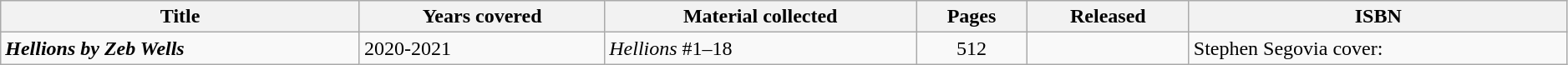<table class="wikitable sortable" width=99%>
<tr>
<th>Title</th>
<th>Years covered</th>
<th class="unsortable">Material collected</th>
<th>Pages</th>
<th>Released</th>
<th class="unsortable">ISBN</th>
</tr>
<tr>
<td><strong><em>Hellions by Zeb Wells</em></strong></td>
<td>2020-2021</td>
<td><em>Hellions</em> #1–18</td>
<td style="text-align: center;">512</td>
<td></td>
<td>Stephen Segovia cover: </td>
</tr>
</table>
